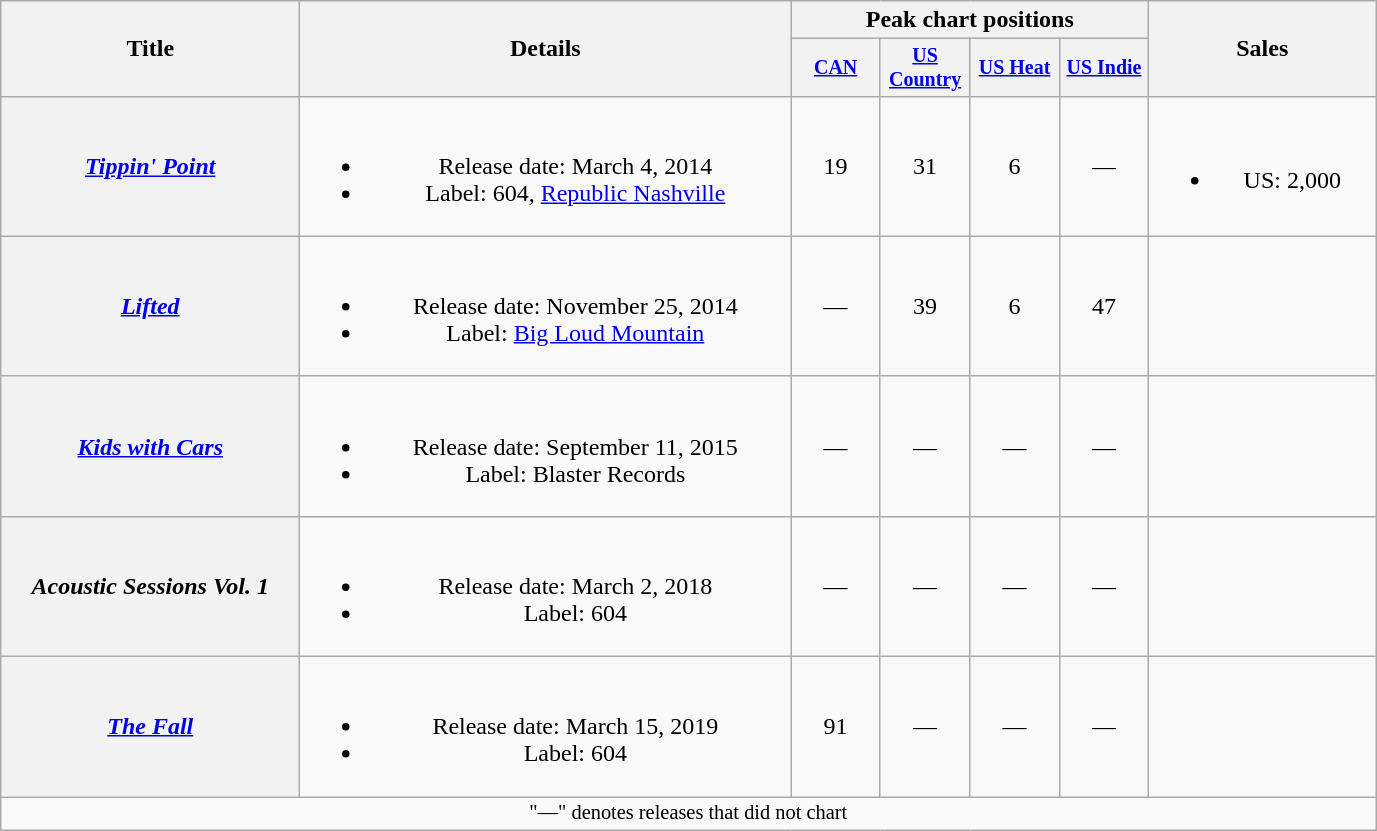<table class="wikitable plainrowheaders" style="text-align:center;">
<tr>
<th rowspan="2" style="width:12em;">Title</th>
<th rowspan="2" style="width:20em;">Details</th>
<th colspan="4">Peak chart positions</th>
<th rowspan="2" style="width:9em;">Sales</th>
</tr>
<tr style="font-size:smaller;">
<th style="width:4em;"><a href='#'>CAN</a><br></th>
<th style="width:4em;"><a href='#'>US Country</a><br></th>
<th style="width:4em;"><a href='#'>US Heat</a><br></th>
<th style="width:4em;"><a href='#'>US Indie</a><br></th>
</tr>
<tr>
<th scope="row"><em><a href='#'>Tippin' Point</a></em></th>
<td><br><ul><li>Release date: March 4, 2014</li><li>Label: 604, <a href='#'>Republic Nashville</a></li></ul></td>
<td>19</td>
<td>31</td>
<td>6</td>
<td>—</td>
<td><br><ul><li>US: 2,000</li></ul></td>
</tr>
<tr>
<th scope="row"><em><a href='#'>Lifted</a></em></th>
<td><br><ul><li>Release date: November 25, 2014</li><li>Label: <a href='#'>Big Loud Mountain</a></li></ul></td>
<td>—</td>
<td>39</td>
<td>6</td>
<td>47</td>
<td></td>
</tr>
<tr>
<th scope="row"><em><a href='#'>Kids with Cars</a></em></th>
<td><br><ul><li>Release date: September 11, 2015</li><li>Label: Blaster Records</li></ul></td>
<td>—</td>
<td>—</td>
<td>—</td>
<td>—</td>
<td></td>
</tr>
<tr>
<th scope="row"><em>Acoustic Sessions Vol. 1</em></th>
<td><br><ul><li>Release date: March 2, 2018</li><li>Label: 604</li></ul></td>
<td>—</td>
<td>—</td>
<td>—</td>
<td>—</td>
<td></td>
</tr>
<tr>
<th scope="row"><em><a href='#'>The Fall</a></em></th>
<td><br><ul><li>Release date: March 15, 2019</li><li>Label: 604</li></ul></td>
<td>91</td>
<td>—</td>
<td>—</td>
<td>—</td>
<td></td>
</tr>
<tr>
<td colspan="7" style="font-size:85%">"—" denotes releases that did not chart</td>
</tr>
</table>
